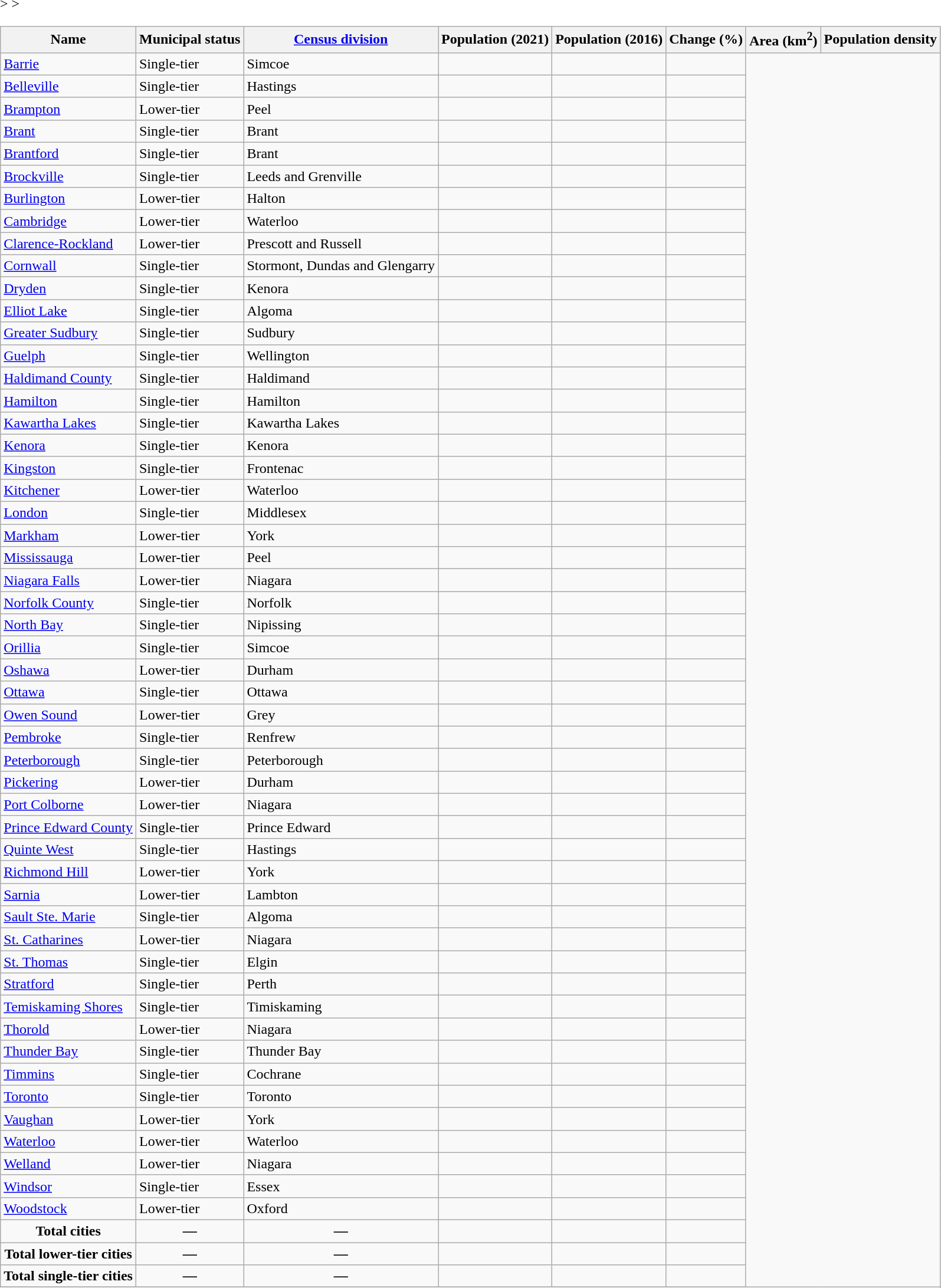<table class="wikitable sortable"<onlyinclude>>
<tr>
<th>Name</th>
<th>Municipal status</th>
<th><a href='#'>Census division</a></th>
<th>Population (2021)</th>
<th>Population (2016)</th>
<th>Change (%)</th>
<th>Area (km<sup>2</sup>)</th>
<th>Population density</th>
</tr>
<tr>
<td><a href='#'>Barrie</a></td>
<td>Single-tier</td>
<td>Simcoe</td>
<td></td>
<td align=right></td>
<td align=right></td>
</tr>
<tr>
<td><a href='#'>Belleville</a></td>
<td>Single-tier</td>
<td>Hastings</td>
<td></td>
<td align=right></td>
<td align=right></td>
</tr>
<tr>
<td><a href='#'>Brampton</a></td>
<td>Lower-tier</td>
<td>Peel</td>
<td></td>
<td align=right></td>
<td align=right></td>
</tr>
<tr>
<td><a href='#'>Brant</a></td>
<td>Single-tier</td>
<td>Brant</td>
<td></td>
<td align=right></td>
<td align=right></td>
</tr>
<tr>
<td><a href='#'>Brantford</a></td>
<td>Single-tier</td>
<td>Brant</td>
<td></td>
<td align=right></td>
<td align=right></td>
</tr>
<tr>
<td><a href='#'>Brockville</a></td>
<td>Single-tier</td>
<td>Leeds and Grenville</td>
<td></td>
<td align=right></td>
<td align=right></td>
</tr>
<tr>
<td><a href='#'>Burlington</a></td>
<td>Lower-tier</td>
<td>Halton</td>
<td></td>
<td align=right></td>
<td align=right></td>
</tr>
<tr>
<td><a href='#'>Cambridge</a></td>
<td>Lower-tier</td>
<td>Waterloo</td>
<td></td>
<td align=right></td>
<td align=right></td>
</tr>
<tr>
<td><a href='#'>Clarence-Rockland</a></td>
<td>Lower-tier</td>
<td>Prescott and Russell</td>
<td></td>
<td align=right></td>
<td align=right></td>
</tr>
<tr>
<td><a href='#'>Cornwall</a></td>
<td>Single-tier</td>
<td>Stormont, Dundas and Glengarry</td>
<td></td>
<td align=right></td>
<td align=right></td>
</tr>
<tr>
<td><a href='#'>Dryden</a></td>
<td>Single-tier</td>
<td>Kenora</td>
<td></td>
<td align=right></td>
<td align=right></td>
</tr>
<tr>
<td><a href='#'>Elliot Lake</a></td>
<td>Single-tier</td>
<td>Algoma</td>
<td></td>
<td align=right></td>
<td align=right></td>
</tr>
<tr>
<td><a href='#'>Greater Sudbury</a></td>
<td>Single-tier</td>
<td>Sudbury</td>
<td></td>
<td align=right></td>
<td align=right></td>
</tr>
<tr>
<td><a href='#'>Guelph</a></td>
<td>Single-tier</td>
<td>Wellington</td>
<td></td>
<td align=right></td>
<td align=right></td>
</tr>
<tr>
<td><a href='#'>Haldimand County</a></td>
<td>Single-tier</td>
<td>Haldimand</td>
<td></td>
<td align=right></td>
<td align=right></td>
</tr>
<tr>
<td><a href='#'>Hamilton</a></td>
<td>Single-tier</td>
<td>Hamilton</td>
<td></td>
<td align=right></td>
<td align=right></td>
</tr>
<tr>
<td><a href='#'>Kawartha Lakes</a></td>
<td>Single-tier</td>
<td>Kawartha Lakes</td>
<td></td>
<td align=right></td>
<td align=right></td>
</tr>
<tr>
<td><a href='#'>Kenora</a></td>
<td>Single-tier</td>
<td>Kenora</td>
<td></td>
<td align=right></td>
<td align=right></td>
</tr>
<tr>
<td><a href='#'>Kingston</a></td>
<td>Single-tier</td>
<td>Frontenac</td>
<td></td>
<td align=right></td>
<td align=right></td>
</tr>
<tr>
<td><a href='#'>Kitchener</a></td>
<td>Lower-tier</td>
<td>Waterloo</td>
<td></td>
<td align=right></td>
<td align=right></td>
</tr>
<tr>
<td><a href='#'>London</a></td>
<td>Single-tier</td>
<td>Middlesex</td>
<td></td>
<td align=right></td>
<td align=right></td>
</tr>
<tr>
<td><a href='#'>Markham</a></td>
<td>Lower-tier</td>
<td>York</td>
<td></td>
<td align=right></td>
<td align=right></td>
</tr>
<tr>
<td><a href='#'>Mississauga</a></td>
<td>Lower-tier</td>
<td>Peel</td>
<td></td>
<td align=right></td>
<td align=right></td>
</tr>
<tr>
<td><a href='#'>Niagara Falls</a></td>
<td>Lower-tier</td>
<td>Niagara</td>
<td></td>
<td align=right></td>
<td align=right></td>
</tr>
<tr>
<td><a href='#'>Norfolk County</a></td>
<td>Single-tier</td>
<td>Norfolk</td>
<td></td>
<td align=right></td>
<td align=right></td>
</tr>
<tr>
<td><a href='#'>North Bay</a></td>
<td>Single-tier</td>
<td>Nipissing</td>
<td></td>
<td align=right></td>
<td align=right></td>
</tr>
<tr>
<td><a href='#'>Orillia</a></td>
<td>Single-tier</td>
<td>Simcoe</td>
<td></td>
<td align=right></td>
<td align=right></td>
</tr>
<tr>
<td><a href='#'>Oshawa</a></td>
<td>Lower-tier</td>
<td>Durham</td>
<td></td>
<td align=right></td>
<td align=right></td>
</tr>
<tr>
<td><a href='#'>Ottawa</a></td>
<td>Single-tier</td>
<td>Ottawa</td>
<td></td>
<td align=right></td>
<td align=right></td>
</tr>
<tr>
<td><a href='#'>Owen Sound</a></td>
<td>Lower-tier</td>
<td>Grey</td>
<td></td>
<td align=right></td>
<td align=right></td>
</tr>
<tr>
<td><a href='#'>Pembroke</a></td>
<td>Single-tier</td>
<td>Renfrew</td>
<td></td>
<td align=right></td>
<td align=right></td>
</tr>
<tr>
<td><a href='#'>Peterborough</a></td>
<td>Single-tier</td>
<td>Peterborough</td>
<td></td>
<td align=right></td>
<td align=right></td>
</tr>
<tr>
<td><a href='#'>Pickering</a></td>
<td>Lower-tier</td>
<td>Durham</td>
<td></td>
<td align=right></td>
<td align=right></td>
</tr>
<tr>
<td><a href='#'>Port Colborne</a></td>
<td>Lower-tier</td>
<td>Niagara</td>
<td></td>
<td align=right></td>
<td align=right></td>
</tr>
<tr>
<td><a href='#'>Prince Edward County</a></td>
<td>Single-tier</td>
<td>Prince Edward</td>
<td></td>
<td align=right></td>
<td align=right></td>
</tr>
<tr>
<td><a href='#'>Quinte West</a></td>
<td>Single-tier</td>
<td>Hastings</td>
<td></td>
<td align=right></td>
<td align=right></td>
</tr>
<tr>
<td><a href='#'>Richmond Hill</a></td>
<td>Lower-tier</td>
<td>York</td>
<td></td>
<td align=right></td>
<td align=right></td>
</tr>
<tr>
<td><a href='#'>Sarnia</a></td>
<td>Lower-tier</td>
<td>Lambton</td>
<td></td>
<td align=right></td>
<td align=right></td>
</tr>
<tr>
<td><a href='#'>Sault Ste. Marie</a></td>
<td>Single-tier</td>
<td>Algoma</td>
<td></td>
<td align=right></td>
<td align=right></td>
</tr>
<tr>
<td><a href='#'>St. Catharines</a></td>
<td>Lower-tier</td>
<td>Niagara</td>
<td></td>
<td align=right></td>
<td align=right></td>
</tr>
<tr>
<td><a href='#'>St. Thomas</a></td>
<td>Single-tier</td>
<td>Elgin</td>
<td></td>
<td align=right></td>
<td align=right></td>
</tr>
<tr>
<td><a href='#'>Stratford</a></td>
<td>Single-tier</td>
<td>Perth</td>
<td></td>
<td align=right></td>
<td align=right></td>
</tr>
<tr>
<td><a href='#'>Temiskaming Shores</a></td>
<td>Single-tier</td>
<td>Timiskaming</td>
<td></td>
<td align=right></td>
<td align=right></td>
</tr>
<tr>
<td><a href='#'>Thorold</a></td>
<td>Lower-tier</td>
<td>Niagara</td>
<td></td>
<td align=right></td>
<td align=right></td>
</tr>
<tr>
<td><a href='#'>Thunder Bay</a></td>
<td>Single-tier</td>
<td>Thunder Bay</td>
<td></td>
<td align=right></td>
<td align=right></td>
</tr>
<tr>
<td><a href='#'>Timmins</a></td>
<td>Single-tier</td>
<td>Cochrane</td>
<td></td>
<td align=right></td>
<td align=right></td>
</tr>
<tr>
<td><a href='#'>Toronto</a></td>
<td>Single-tier</td>
<td>Toronto</td>
<td></td>
<td align=right></td>
<td align=right></td>
</tr>
<tr>
<td><a href='#'>Vaughan</a></td>
<td>Lower-tier</td>
<td>York</td>
<td></td>
<td align=right></td>
<td align=right></td>
</tr>
<tr>
<td><a href='#'>Waterloo</a></td>
<td>Lower-tier</td>
<td>Waterloo</td>
<td></td>
<td align=right></td>
<td align=right></td>
</tr>
<tr>
<td><a href='#'>Welland</a></td>
<td>Lower-tier</td>
<td>Niagara</td>
<td></td>
<td align=right></td>
<td align=right></td>
</tr>
<tr>
<td><a href='#'>Windsor</a></td>
<td>Single-tier</td>
<td>Essex</td>
<td></td>
<td align=right></td>
<td align=right></td>
</tr>
<tr>
<td><a href='#'>Woodstock</a></td>
<td>Lower-tier</td>
<td>Oxford</td>
<td></td>
<td align=right></td>
<td align=right></td>
</tr>
<tr class="sortbottom" align="center">
<td align="center"><strong>Total cities</strong></td>
<td align="center"><strong>—</strong></td>
<td align="center"><strong>—</strong></td>
<td></td>
<td align=right><strong></strong></td>
<td align=right><strong></strong></td>
</tr>
<tr class="sortbottom" align="center">
<td align="center"><strong>Total lower-tier cities</strong></td>
<td align="center"><strong>—</strong></td>
<td align="center"><strong>—</strong></td>
<td></td>
<td align=right><strong></strong></td>
<td align=right><strong></strong></td>
</tr>
<tr class="sortbottom" align="center">
<td align="center"><strong>Total single-tier cities</strong></td>
<td align="center"><strong>—</strong></td>
<td align="center"><strong>—</strong></td>
<td></td>
<td align=right><strong></strong></td>
<td align=right><strong></strong></td>
</tr>
<tr </onlyinclude>>
</tr>
</table>
